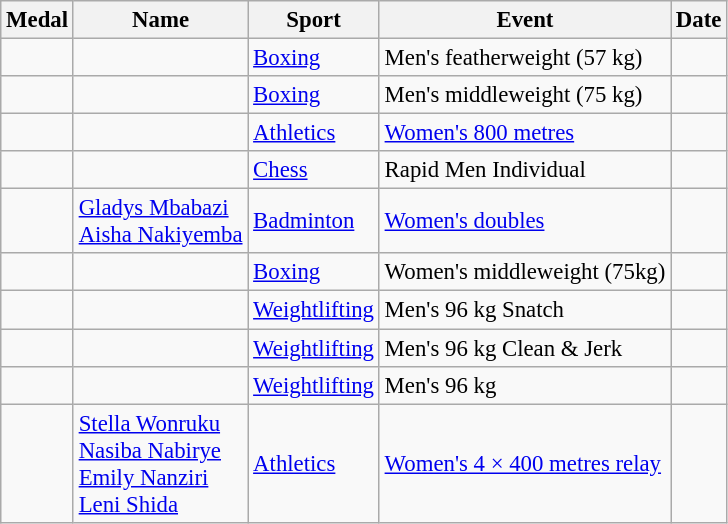<table class="wikitable sortable" style="font-size:95%">
<tr>
<th>Medal</th>
<th>Name</th>
<th>Sport</th>
<th>Event</th>
<th>Date</th>
</tr>
<tr>
<td></td>
<td></td>
<td><a href='#'>Boxing</a></td>
<td>Men's featherweight (57 kg)</td>
<td></td>
</tr>
<tr>
<td></td>
<td></td>
<td><a href='#'>Boxing</a></td>
<td>Men's middleweight (75 kg)</td>
<td></td>
</tr>
<tr>
<td></td>
<td></td>
<td><a href='#'>Athletics</a></td>
<td><a href='#'>Women's 800 metres</a></td>
<td></td>
</tr>
<tr>
<td></td>
<td></td>
<td><a href='#'>Chess</a></td>
<td>Rapid Men Individual</td>
<td></td>
</tr>
<tr>
<td></td>
<td><a href='#'>Gladys Mbabazi</a><br><a href='#'>Aisha Nakiyemba</a></td>
<td><a href='#'>Badminton</a></td>
<td><a href='#'>Women's doubles</a></td>
<td></td>
</tr>
<tr>
<td></td>
<td></td>
<td><a href='#'>Boxing</a></td>
<td>Women's middleweight (75kg)</td>
<td></td>
</tr>
<tr>
<td></td>
<td></td>
<td><a href='#'>Weightlifting</a></td>
<td>Men's 96 kg Snatch</td>
<td></td>
</tr>
<tr>
<td></td>
<td></td>
<td><a href='#'>Weightlifting</a></td>
<td>Men's 96 kg Clean & Jerk</td>
<td></td>
</tr>
<tr>
<td></td>
<td></td>
<td><a href='#'>Weightlifting</a></td>
<td>Men's 96 kg</td>
<td></td>
</tr>
<tr>
<td></td>
<td><a href='#'>Stella Wonruku</a><br><a href='#'>Nasiba Nabirye</a><br><a href='#'>Emily Nanziri</a><br><a href='#'>Leni Shida</a></td>
<td><a href='#'>Athletics</a></td>
<td><a href='#'>Women's 4 × 400 metres relay</a></td>
<td></td>
</tr>
</table>
